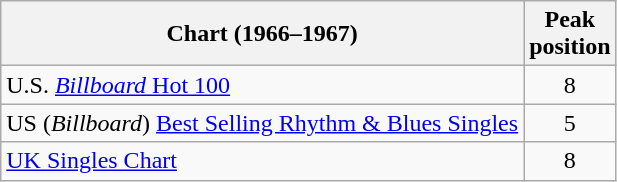<table class="wikitable">
<tr>
<th>Chart (1966–1967)</th>
<th>Peak<br>position</th>
</tr>
<tr>
<td>U.S. <a href='#'><em>Billboard</em> Hot 100</a></td>
<td style="text-align:center;">8</td>
</tr>
<tr>
<td>US (<em>Billboard</em>) <a href='#'>Best Selling Rhythm & Blues Singles</a></td>
<td align="center">5</td>
</tr>
<tr>
<td><a href='#'>UK Singles Chart</a></td>
<td style="text-align:center;">8</td>
</tr>
</table>
